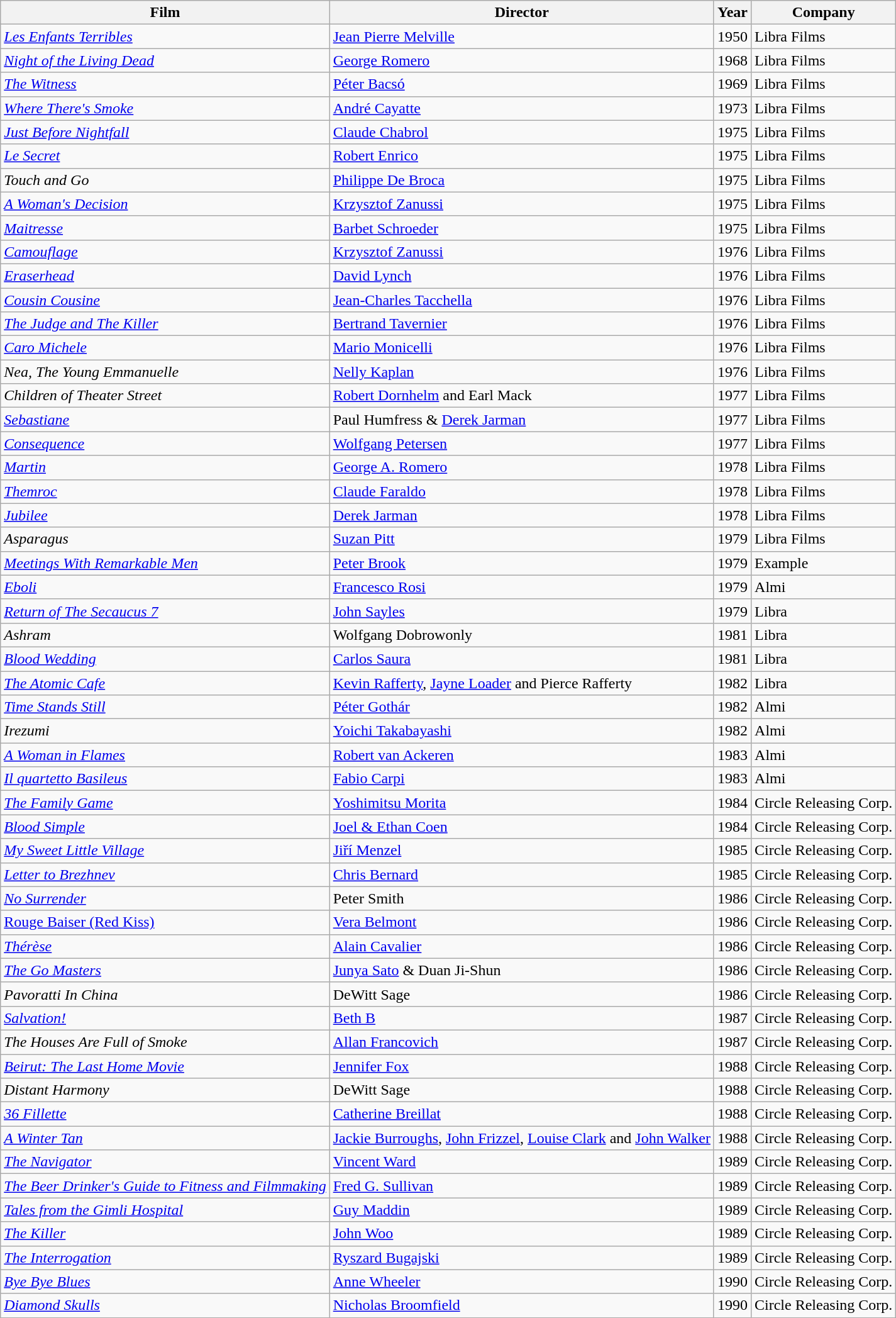<table class="wikitable">
<tr>
<th>Film</th>
<th>Director</th>
<th>Year</th>
<th>Company</th>
</tr>
<tr>
<td><em><a href='#'>Les Enfants Terribles</a></em></td>
<td><a href='#'>Jean Pierre Melville</a></td>
<td>1950</td>
<td>Libra Films</td>
</tr>
<tr>
<td><em><a href='#'>Night of the Living Dead</a></em></td>
<td><a href='#'>George Romero</a></td>
<td>1968</td>
<td>Libra Films</td>
</tr>
<tr>
<td><em><a href='#'>The Witness</a></em></td>
<td><a href='#'>Péter Bacsó</a></td>
<td>1969</td>
<td>Libra Films</td>
</tr>
<tr>
<td><em><a href='#'>Where There's Smoke</a></em></td>
<td><a href='#'>André Cayatte</a></td>
<td>1973</td>
<td>Libra Films</td>
</tr>
<tr>
<td><em><a href='#'>Just Before Nightfall</a></em></td>
<td><a href='#'>Claude Chabrol</a></td>
<td>1975</td>
<td>Libra Films</td>
</tr>
<tr>
<td><em><a href='#'>Le Secret</a></em></td>
<td><a href='#'>Robert Enrico</a></td>
<td>1975</td>
<td>Libra Films</td>
</tr>
<tr>
<td><em>Touch and Go</em></td>
<td><a href='#'>Philippe De Broca</a></td>
<td>1975</td>
<td>Libra Films</td>
</tr>
<tr>
<td><em><a href='#'>A Woman's Decision</a></em></td>
<td><a href='#'>Krzysztof Zanussi</a></td>
<td>1975</td>
<td>Libra Films</td>
</tr>
<tr>
<td><em><a href='#'>Maitresse</a></em></td>
<td><a href='#'>Barbet Schroeder</a></td>
<td>1975</td>
<td>Libra Films</td>
</tr>
<tr>
<td><em><a href='#'>Camouflage</a></em></td>
<td><a href='#'>Krzysztof Zanussi</a></td>
<td>1976</td>
<td>Libra Films</td>
</tr>
<tr>
<td><em><a href='#'>Eraserhead</a></em></td>
<td><a href='#'>David Lynch</a></td>
<td>1976</td>
<td>Libra Films</td>
</tr>
<tr>
<td><em><a href='#'>Cousin Cousine</a></em></td>
<td><a href='#'>Jean-Charles Tacchella</a></td>
<td>1976</td>
<td>Libra Films</td>
</tr>
<tr>
<td><em><a href='#'>The Judge and The Killer</a></em></td>
<td><a href='#'>Bertrand Tavernier</a></td>
<td>1976</td>
<td>Libra Films</td>
</tr>
<tr>
<td><em><a href='#'>Caro Michele</a></em></td>
<td><a href='#'>Mario Monicelli</a></td>
<td>1976</td>
<td>Libra Films</td>
</tr>
<tr>
<td><em>Nea, The Young Emmanuelle</em></td>
<td><a href='#'>Nelly Kaplan</a></td>
<td>1976</td>
<td>Libra Films</td>
</tr>
<tr>
<td><em>Children of Theater Street</em></td>
<td><a href='#'>Robert Dornhelm</a> and Earl Mack</td>
<td>1977</td>
<td>Libra Films</td>
</tr>
<tr>
<td><em><a href='#'>Sebastiane</a></em></td>
<td>Paul Humfress & <a href='#'>Derek Jarman</a></td>
<td>1977</td>
<td>Libra Films</td>
</tr>
<tr>
<td><em><a href='#'>Consequence</a></em></td>
<td><a href='#'>Wolfgang Petersen</a></td>
<td>1977</td>
<td>Libra Films</td>
</tr>
<tr>
<td><em><a href='#'>Martin</a></em></td>
<td><a href='#'>George A. Romero</a></td>
<td>1978</td>
<td>Libra Films</td>
</tr>
<tr>
<td><em><a href='#'>Themroc</a></em></td>
<td><a href='#'>Claude Faraldo</a></td>
<td>1978</td>
<td>Libra Films</td>
</tr>
<tr>
<td><em><a href='#'>Jubilee</a></em></td>
<td><a href='#'>Derek Jarman</a></td>
<td>1978</td>
<td>Libra Films</td>
</tr>
<tr>
<td><em>Asparagus</em></td>
<td><a href='#'>Suzan Pitt</a></td>
<td>1979</td>
<td>Libra Films</td>
</tr>
<tr>
<td><em><a href='#'>Meetings With Remarkable Men</a></em></td>
<td><a href='#'>Peter Brook</a></td>
<td>1979</td>
<td>Example</td>
</tr>
<tr>
<td><em><a href='#'>Eboli</a></em></td>
<td><a href='#'>Francesco Rosi</a></td>
<td>1979</td>
<td>Almi</td>
</tr>
<tr>
<td><em><a href='#'>Return of The Secaucus 7</a></em></td>
<td><a href='#'>John Sayles</a></td>
<td>1979</td>
<td>Libra</td>
</tr>
<tr>
<td><em>Ashram</em></td>
<td>Wolfgang Dobrowonly</td>
<td>1981</td>
<td>Libra</td>
</tr>
<tr>
<td><em><a href='#'>Blood Wedding</a></em></td>
<td><a href='#'>Carlos Saura</a></td>
<td>1981</td>
<td>Libra</td>
</tr>
<tr>
<td><em><a href='#'>The Atomic Cafe</a></em></td>
<td><a href='#'>Kevin Rafferty</a>, <a href='#'>Jayne Loader</a> and Pierce Rafferty</td>
<td>1982</td>
<td>Libra</td>
</tr>
<tr>
<td><em><a href='#'>Time Stands Still</a></em></td>
<td><a href='#'>Péter Gothár</a></td>
<td>1982</td>
<td>Almi</td>
</tr>
<tr>
<td><em>Irezumi</em></td>
<td><a href='#'>Yoichi Takabayashi</a></td>
<td>1982</td>
<td>Almi</td>
</tr>
<tr>
<td><em><a href='#'>A Woman in Flames</a></em></td>
<td><a href='#'>Robert van Ackeren</a></td>
<td>1983</td>
<td>Almi</td>
</tr>
<tr>
<td><em><a href='#'>Il quartetto Basileus</a></em></td>
<td><a href='#'>Fabio Carpi</a></td>
<td>1983</td>
<td>Almi</td>
</tr>
<tr>
<td><em><a href='#'>The Family Game</a></em></td>
<td><a href='#'>Yoshimitsu Morita</a></td>
<td>1984</td>
<td>Circle Releasing Corp.</td>
</tr>
<tr>
<td><em><a href='#'>Blood Simple</a></em></td>
<td><a href='#'>Joel & Ethan Coen</a></td>
<td>1984</td>
<td>Circle Releasing Corp.</td>
</tr>
<tr>
<td><em><a href='#'>My Sweet Little Village</a></em></td>
<td><a href='#'>Jiří Menzel</a></td>
<td>1985</td>
<td>Circle Releasing Corp.</td>
</tr>
<tr>
<td><em><a href='#'>Letter to Brezhnev</a></em></td>
<td><a href='#'>Chris Bernard</a></td>
<td>1985</td>
<td>Circle Releasing Corp.</td>
</tr>
<tr>
<td><em><a href='#'>No Surrender</a></em></td>
<td>Peter Smith</td>
<td>1986</td>
<td>Circle Releasing Corp.</td>
</tr>
<tr>
<td><a href='#'>Rouge Baiser (Red Kiss)</a></td>
<td><a href='#'>Vera Belmont</a></td>
<td>1986</td>
<td>Circle Releasing Corp.</td>
</tr>
<tr>
<td><em><a href='#'>Thérèse</a></em></td>
<td><a href='#'>Alain Cavalier</a></td>
<td>1986</td>
<td>Circle Releasing Corp.</td>
</tr>
<tr>
<td><em><a href='#'>The Go Masters</a></em></td>
<td><a href='#'>Junya Sato</a> & Duan Ji-Shun</td>
<td>1986</td>
<td>Circle Releasing Corp.</td>
</tr>
<tr>
<td><em>Pavoratti In China</em></td>
<td>DeWitt Sage</td>
<td>1986</td>
<td>Circle Releasing Corp.</td>
</tr>
<tr>
<td><em><a href='#'>Salvation!</a></em></td>
<td><a href='#'>Beth B</a></td>
<td>1987</td>
<td>Circle Releasing Corp.</td>
</tr>
<tr>
<td><em>The Houses Are Full of Smoke</em></td>
<td><a href='#'>Allan Francovich</a></td>
<td>1987</td>
<td>Circle Releasing Corp.</td>
</tr>
<tr>
<td><em><a href='#'>Beirut: The Last Home Movie</a></em></td>
<td><a href='#'>Jennifer Fox</a></td>
<td>1988</td>
<td>Circle Releasing Corp.</td>
</tr>
<tr>
<td><em>Distant Harmony</em></td>
<td>DeWitt Sage</td>
<td>1988</td>
<td>Circle Releasing Corp.</td>
</tr>
<tr>
<td><em><a href='#'>36 Fillette</a></em></td>
<td><a href='#'>Catherine Breillat</a></td>
<td>1988</td>
<td>Circle Releasing Corp.</td>
</tr>
<tr>
<td><em><a href='#'>A Winter Tan</a></em></td>
<td><a href='#'>Jackie Burroughs</a>, <a href='#'>John Frizzel</a>, <a href='#'>Louise Clark</a> and <a href='#'>John Walker</a></td>
<td>1988</td>
<td>Circle Releasing Corp.</td>
</tr>
<tr>
<td><em><a href='#'>The Navigator</a></em></td>
<td><a href='#'>Vincent Ward</a></td>
<td>1989</td>
<td>Circle Releasing Corp.</td>
</tr>
<tr>
<td><em><a href='#'>The Beer Drinker's Guide to Fitness and Filmmaking</a></em></td>
<td><a href='#'>Fred G. Sullivan</a></td>
<td>1989</td>
<td>Circle Releasing Corp.</td>
</tr>
<tr>
<td><em><a href='#'>Tales from the Gimli Hospital</a></em></td>
<td><a href='#'>Guy Maddin</a></td>
<td>1989</td>
<td>Circle Releasing Corp.</td>
</tr>
<tr>
<td><em><a href='#'>The Killer</a></em></td>
<td><a href='#'>John Woo</a></td>
<td>1989</td>
<td>Circle Releasing Corp.</td>
</tr>
<tr>
<td><em><a href='#'>The Interrogation</a></em></td>
<td><a href='#'>Ryszard Bugajski</a></td>
<td>1989</td>
<td>Circle Releasing Corp.</td>
</tr>
<tr>
<td><em><a href='#'>Bye Bye Blues</a></em></td>
<td><a href='#'>Anne Wheeler</a></td>
<td>1990</td>
<td>Circle Releasing Corp.</td>
</tr>
<tr>
<td><em><a href='#'>Diamond Skulls</a></em></td>
<td><a href='#'>Nicholas Broomfield</a></td>
<td>1990</td>
<td>Circle Releasing Corp.</td>
</tr>
</table>
